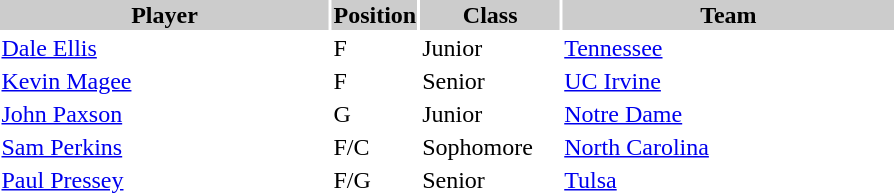<table style="width:600px" "border:'1' 'solid' 'gray'">
<tr>
<th bgcolor="#CCCCCC" style="width:40%">Player</th>
<th bgcolor="#CCCCCC" style="width:4%">Position</th>
<th bgcolor="#CCCCCC" style="width:16%">Class</th>
<th bgcolor="#CCCCCC" style="width:40%">Team</th>
</tr>
<tr>
<td><a href='#'>Dale Ellis</a></td>
<td>F</td>
<td>Junior</td>
<td><a href='#'>Tennessee</a></td>
</tr>
<tr>
<td><a href='#'>Kevin Magee</a></td>
<td>F</td>
<td>Senior</td>
<td><a href='#'>UC Irvine</a></td>
</tr>
<tr>
<td><a href='#'>John Paxson</a></td>
<td>G</td>
<td>Junior</td>
<td><a href='#'>Notre Dame</a></td>
</tr>
<tr>
<td><a href='#'>Sam Perkins</a></td>
<td>F/C</td>
<td>Sophomore</td>
<td><a href='#'>North Carolina</a></td>
</tr>
<tr>
<td><a href='#'>Paul Pressey</a></td>
<td>F/G</td>
<td>Senior</td>
<td><a href='#'>Tulsa</a></td>
</tr>
</table>
